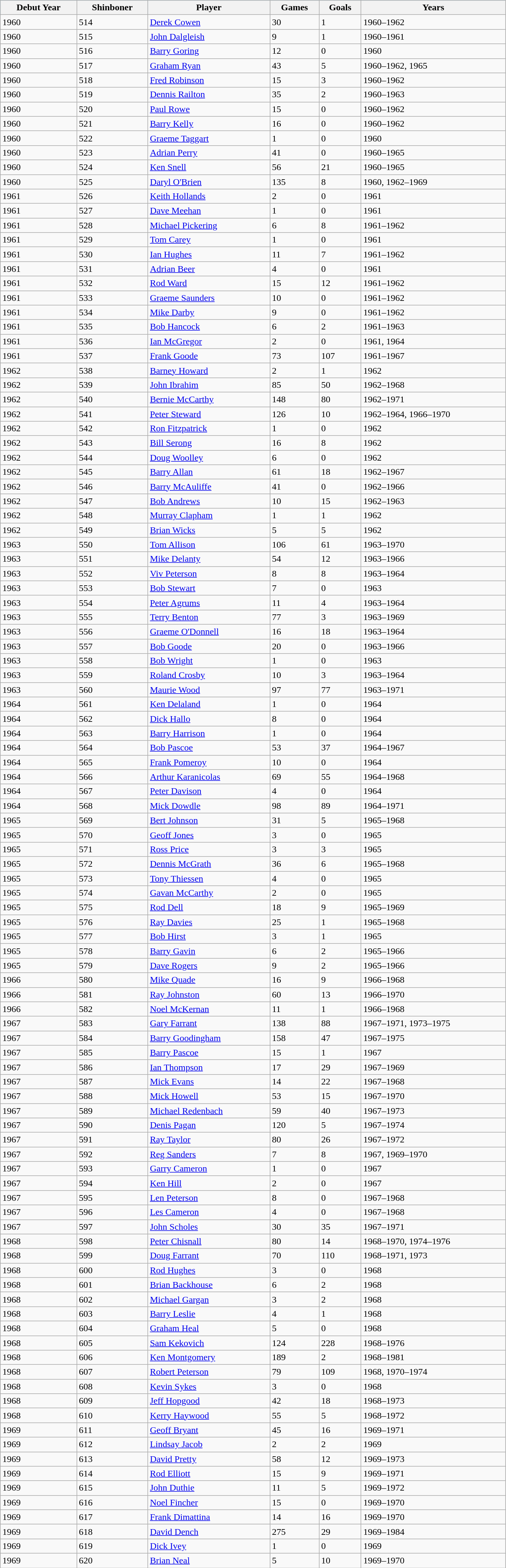<table class="wikitable" style="width:70%;">
<tr style="background:#87cefa;">
<th>Debut Year</th>
<th>Shinboner</th>
<th>Player</th>
<th>Games</th>
<th>Goals</th>
<th>Years</th>
</tr>
<tr>
<td>1960</td>
<td>514</td>
<td><a href='#'>Derek Cowen</a></td>
<td>30</td>
<td>1</td>
<td>1960–1962</td>
</tr>
<tr>
<td>1960</td>
<td>515</td>
<td><a href='#'>John Dalgleish</a></td>
<td>9</td>
<td>1</td>
<td>1960–1961</td>
</tr>
<tr>
<td>1960</td>
<td>516</td>
<td><a href='#'>Barry Goring</a></td>
<td>12</td>
<td>0</td>
<td>1960</td>
</tr>
<tr>
<td>1960</td>
<td>517</td>
<td><a href='#'>Graham Ryan</a></td>
<td>43</td>
<td>5</td>
<td>1960–1962, 1965</td>
</tr>
<tr>
<td>1960</td>
<td>518</td>
<td><a href='#'>Fred Robinson</a></td>
<td>15</td>
<td>3</td>
<td>1960–1962</td>
</tr>
<tr>
<td>1960</td>
<td>519</td>
<td><a href='#'>Dennis Railton</a></td>
<td>35</td>
<td>2</td>
<td>1960–1963</td>
</tr>
<tr>
<td>1960</td>
<td>520</td>
<td><a href='#'>Paul Rowe</a></td>
<td>15</td>
<td>0</td>
<td>1960–1962</td>
</tr>
<tr>
<td>1960</td>
<td>521</td>
<td><a href='#'>Barry Kelly</a></td>
<td>16</td>
<td>0</td>
<td>1960–1962</td>
</tr>
<tr>
<td>1960</td>
<td>522</td>
<td><a href='#'>Graeme Taggart</a></td>
<td>1</td>
<td>0</td>
<td>1960</td>
</tr>
<tr>
<td>1960</td>
<td>523</td>
<td><a href='#'>Adrian Perry</a></td>
<td>41</td>
<td>0</td>
<td>1960–1965</td>
</tr>
<tr>
<td>1960</td>
<td>524</td>
<td><a href='#'>Ken Snell</a></td>
<td>56</td>
<td>21</td>
<td>1960–1965</td>
</tr>
<tr>
<td>1960</td>
<td>525</td>
<td><a href='#'>Daryl O'Brien</a></td>
<td>135</td>
<td>8</td>
<td>1960, 1962–1969</td>
</tr>
<tr>
<td>1961</td>
<td>526</td>
<td><a href='#'>Keith Hollands</a></td>
<td>2</td>
<td>0</td>
<td>1961</td>
</tr>
<tr>
<td>1961</td>
<td>527</td>
<td><a href='#'>Dave Meehan</a></td>
<td>1</td>
<td>0</td>
<td>1961</td>
</tr>
<tr>
<td>1961</td>
<td>528</td>
<td><a href='#'>Michael Pickering</a></td>
<td>6</td>
<td>8</td>
<td>1961–1962</td>
</tr>
<tr>
<td>1961</td>
<td>529</td>
<td><a href='#'>Tom Carey</a></td>
<td>1</td>
<td>0</td>
<td>1961</td>
</tr>
<tr>
<td>1961</td>
<td>530</td>
<td><a href='#'>Ian Hughes</a></td>
<td>11</td>
<td>7</td>
<td>1961–1962</td>
</tr>
<tr>
<td>1961</td>
<td>531</td>
<td><a href='#'>Adrian Beer</a></td>
<td>4</td>
<td>0</td>
<td>1961</td>
</tr>
<tr>
<td>1961</td>
<td>532</td>
<td><a href='#'>Rod Ward</a></td>
<td>15</td>
<td>12</td>
<td>1961–1962</td>
</tr>
<tr>
<td>1961</td>
<td>533</td>
<td><a href='#'>Graeme Saunders</a></td>
<td>10</td>
<td>0</td>
<td>1961–1962</td>
</tr>
<tr>
<td>1961</td>
<td>534</td>
<td><a href='#'>Mike Darby</a></td>
<td>9</td>
<td>0</td>
<td>1961–1962</td>
</tr>
<tr>
<td>1961</td>
<td>535</td>
<td><a href='#'>Bob Hancock</a></td>
<td>6</td>
<td>2</td>
<td>1961–1963</td>
</tr>
<tr>
<td>1961</td>
<td>536</td>
<td><a href='#'>Ian McGregor</a></td>
<td>2</td>
<td>0</td>
<td>1961, 1964</td>
</tr>
<tr>
<td>1961</td>
<td>537</td>
<td><a href='#'>Frank Goode</a></td>
<td>73</td>
<td>107</td>
<td>1961–1967</td>
</tr>
<tr>
<td>1962</td>
<td>538</td>
<td><a href='#'>Barney Howard</a></td>
<td>2</td>
<td>1</td>
<td>1962</td>
</tr>
<tr>
<td>1962</td>
<td>539</td>
<td><a href='#'>John Ibrahim</a></td>
<td>85</td>
<td>50</td>
<td>1962–1968</td>
</tr>
<tr>
<td>1962</td>
<td>540</td>
<td><a href='#'>Bernie McCarthy</a></td>
<td>148</td>
<td>80</td>
<td>1962–1971</td>
</tr>
<tr>
<td>1962</td>
<td>541</td>
<td><a href='#'>Peter Steward</a></td>
<td>126</td>
<td>10</td>
<td>1962–1964, 1966–1970</td>
</tr>
<tr>
<td>1962</td>
<td>542</td>
<td><a href='#'>Ron Fitzpatrick</a></td>
<td>1</td>
<td>0</td>
<td>1962</td>
</tr>
<tr>
<td>1962</td>
<td>543</td>
<td><a href='#'>Bill Serong</a></td>
<td>16</td>
<td>8</td>
<td>1962</td>
</tr>
<tr>
<td>1962</td>
<td>544</td>
<td><a href='#'>Doug Woolley</a></td>
<td>6</td>
<td>0</td>
<td>1962</td>
</tr>
<tr>
<td>1962</td>
<td>545</td>
<td><a href='#'>Barry Allan</a></td>
<td>61</td>
<td>18</td>
<td>1962–1967</td>
</tr>
<tr>
<td>1962</td>
<td>546</td>
<td><a href='#'>Barry McAuliffe</a></td>
<td>41</td>
<td>0</td>
<td>1962–1966</td>
</tr>
<tr>
<td>1962</td>
<td>547</td>
<td><a href='#'>Bob Andrews</a></td>
<td>10</td>
<td>15</td>
<td>1962–1963</td>
</tr>
<tr>
<td>1962</td>
<td>548</td>
<td><a href='#'>Murray Clapham</a></td>
<td>1</td>
<td>1</td>
<td>1962</td>
</tr>
<tr>
<td>1962</td>
<td>549</td>
<td><a href='#'>Brian Wicks</a></td>
<td>5</td>
<td>5</td>
<td>1962</td>
</tr>
<tr>
<td>1963</td>
<td>550</td>
<td><a href='#'>Tom Allison</a></td>
<td>106</td>
<td>61</td>
<td>1963–1970</td>
</tr>
<tr>
<td>1963</td>
<td>551</td>
<td><a href='#'>Mike Delanty</a></td>
<td>54</td>
<td>12</td>
<td>1963–1966</td>
</tr>
<tr>
<td>1963</td>
<td>552</td>
<td><a href='#'>Viv Peterson</a></td>
<td>8</td>
<td>8</td>
<td>1963–1964</td>
</tr>
<tr>
<td>1963</td>
<td>553</td>
<td><a href='#'>Bob Stewart</a></td>
<td>7</td>
<td>0</td>
<td>1963</td>
</tr>
<tr>
<td>1963</td>
<td>554</td>
<td><a href='#'>Peter Agrums</a></td>
<td>11</td>
<td>4</td>
<td>1963–1964</td>
</tr>
<tr>
<td>1963</td>
<td>555</td>
<td><a href='#'>Terry Benton</a></td>
<td>77</td>
<td>3</td>
<td>1963–1969</td>
</tr>
<tr>
<td>1963</td>
<td>556</td>
<td><a href='#'>Graeme O'Donnell</a></td>
<td>16</td>
<td>18</td>
<td>1963–1964</td>
</tr>
<tr>
<td>1963</td>
<td>557</td>
<td><a href='#'>Bob Goode</a></td>
<td>20</td>
<td>0</td>
<td>1963–1966</td>
</tr>
<tr>
<td>1963</td>
<td>558</td>
<td><a href='#'>Bob Wright</a></td>
<td>1</td>
<td>0</td>
<td>1963</td>
</tr>
<tr>
<td>1963</td>
<td>559</td>
<td><a href='#'>Roland Crosby</a></td>
<td>10</td>
<td>3</td>
<td>1963–1964</td>
</tr>
<tr>
<td>1963</td>
<td>560</td>
<td><a href='#'>Maurie Wood</a></td>
<td>97</td>
<td>77</td>
<td>1963–1971</td>
</tr>
<tr>
<td>1964</td>
<td>561</td>
<td><a href='#'>Ken Delaland</a></td>
<td>1</td>
<td>0</td>
<td>1964</td>
</tr>
<tr>
<td>1964</td>
<td>562</td>
<td><a href='#'>Dick Hallo</a></td>
<td>8</td>
<td>0</td>
<td>1964</td>
</tr>
<tr>
<td>1964</td>
<td>563</td>
<td><a href='#'>Barry Harrison</a></td>
<td>1</td>
<td>0</td>
<td>1964</td>
</tr>
<tr>
<td>1964</td>
<td>564</td>
<td><a href='#'>Bob Pascoe</a></td>
<td>53</td>
<td>37</td>
<td>1964–1967</td>
</tr>
<tr>
<td>1964</td>
<td>565</td>
<td><a href='#'>Frank Pomeroy</a></td>
<td>10</td>
<td>0</td>
<td>1964</td>
</tr>
<tr>
<td>1964</td>
<td>566</td>
<td><a href='#'>Arthur Karanicolas</a></td>
<td>69</td>
<td>55</td>
<td>1964–1968</td>
</tr>
<tr>
<td>1964</td>
<td>567</td>
<td><a href='#'>Peter Davison</a></td>
<td>4</td>
<td>0</td>
<td>1964</td>
</tr>
<tr>
<td>1964</td>
<td>568</td>
<td><a href='#'>Mick Dowdle</a></td>
<td>98</td>
<td>89</td>
<td>1964–1971</td>
</tr>
<tr>
<td>1965</td>
<td>569</td>
<td><a href='#'>Bert Johnson</a></td>
<td>31</td>
<td>5</td>
<td>1965–1968</td>
</tr>
<tr>
<td>1965</td>
<td>570</td>
<td><a href='#'>Geoff Jones</a></td>
<td>3</td>
<td>0</td>
<td>1965</td>
</tr>
<tr>
<td>1965</td>
<td>571</td>
<td><a href='#'>Ross Price</a></td>
<td>3</td>
<td>3</td>
<td>1965</td>
</tr>
<tr>
<td>1965</td>
<td>572</td>
<td><a href='#'>Dennis McGrath</a></td>
<td>36</td>
<td>6</td>
<td>1965–1968</td>
</tr>
<tr>
<td>1965</td>
<td>573</td>
<td><a href='#'>Tony Thiessen</a></td>
<td>4</td>
<td>0</td>
<td>1965</td>
</tr>
<tr>
<td>1965</td>
<td>574</td>
<td><a href='#'>Gavan McCarthy</a></td>
<td>2</td>
<td>0</td>
<td>1965</td>
</tr>
<tr>
<td>1965</td>
<td>575</td>
<td><a href='#'>Rod Dell</a></td>
<td>18</td>
<td>9</td>
<td>1965–1969</td>
</tr>
<tr>
<td>1965</td>
<td>576</td>
<td><a href='#'>Ray Davies</a></td>
<td>25</td>
<td>1</td>
<td>1965–1968</td>
</tr>
<tr>
<td>1965</td>
<td>577</td>
<td><a href='#'>Bob Hirst</a></td>
<td>3</td>
<td>1</td>
<td>1965</td>
</tr>
<tr>
<td>1965</td>
<td>578</td>
<td><a href='#'>Barry Gavin</a></td>
<td>6</td>
<td>2</td>
<td>1965–1966</td>
</tr>
<tr>
<td>1965</td>
<td>579</td>
<td><a href='#'>Dave Rogers</a></td>
<td>9</td>
<td>2</td>
<td>1965–1966</td>
</tr>
<tr>
<td>1966</td>
<td>580</td>
<td><a href='#'>Mike Quade</a></td>
<td>16</td>
<td>9</td>
<td>1966–1968</td>
</tr>
<tr>
<td>1966</td>
<td>581</td>
<td><a href='#'>Ray Johnston</a></td>
<td>60</td>
<td>13</td>
<td>1966–1970</td>
</tr>
<tr>
<td>1966</td>
<td>582</td>
<td><a href='#'>Noel McKernan</a></td>
<td>11</td>
<td>1</td>
<td>1966–1968</td>
</tr>
<tr>
<td>1967</td>
<td>583</td>
<td><a href='#'>Gary Farrant</a></td>
<td>138</td>
<td>88</td>
<td>1967–1971, 1973–1975</td>
</tr>
<tr>
<td>1967</td>
<td>584</td>
<td><a href='#'>Barry Goodingham</a></td>
<td>158</td>
<td>47</td>
<td>1967–1975</td>
</tr>
<tr>
<td>1967</td>
<td>585</td>
<td><a href='#'>Barry Pascoe</a></td>
<td>15</td>
<td>1</td>
<td>1967</td>
</tr>
<tr>
<td>1967</td>
<td>586</td>
<td><a href='#'>Ian Thompson</a></td>
<td>17</td>
<td>29</td>
<td>1967–1969</td>
</tr>
<tr>
<td>1967</td>
<td>587</td>
<td><a href='#'>Mick Evans</a></td>
<td>14</td>
<td>22</td>
<td>1967–1968</td>
</tr>
<tr>
<td>1967</td>
<td>588</td>
<td><a href='#'>Mick Howell</a></td>
<td>53</td>
<td>15</td>
<td>1967–1970</td>
</tr>
<tr>
<td>1967</td>
<td>589</td>
<td><a href='#'>Michael Redenbach</a></td>
<td>59</td>
<td>40</td>
<td>1967–1973</td>
</tr>
<tr>
<td>1967</td>
<td>590</td>
<td><a href='#'>Denis Pagan</a></td>
<td>120</td>
<td>5</td>
<td>1967–1974</td>
</tr>
<tr>
<td>1967</td>
<td>591</td>
<td><a href='#'>Ray Taylor</a></td>
<td>80</td>
<td>26</td>
<td>1967–1972</td>
</tr>
<tr>
<td>1967</td>
<td>592</td>
<td><a href='#'>Reg Sanders</a></td>
<td>7</td>
<td>8</td>
<td>1967, 1969–1970</td>
</tr>
<tr>
<td>1967</td>
<td>593</td>
<td><a href='#'>Garry Cameron</a></td>
<td>1</td>
<td>0</td>
<td>1967</td>
</tr>
<tr>
<td>1967</td>
<td>594</td>
<td><a href='#'>Ken Hill</a></td>
<td>2</td>
<td>0</td>
<td>1967</td>
</tr>
<tr>
<td>1967</td>
<td>595</td>
<td><a href='#'>Len Peterson</a></td>
<td>8</td>
<td>0</td>
<td>1967–1968</td>
</tr>
<tr>
<td>1967</td>
<td>596</td>
<td><a href='#'>Les Cameron</a></td>
<td>4</td>
<td>0</td>
<td>1967–1968</td>
</tr>
<tr>
<td>1967</td>
<td>597</td>
<td><a href='#'>John Scholes</a></td>
<td>30</td>
<td>35</td>
<td>1967–1971</td>
</tr>
<tr>
<td>1968</td>
<td>598</td>
<td><a href='#'>Peter Chisnall</a></td>
<td>80</td>
<td>14</td>
<td>1968–1970, 1974–1976</td>
</tr>
<tr>
<td>1968</td>
<td>599</td>
<td><a href='#'>Doug Farrant</a></td>
<td>70</td>
<td>110</td>
<td>1968–1971, 1973</td>
</tr>
<tr>
<td>1968</td>
<td>600</td>
<td><a href='#'>Rod Hughes</a></td>
<td>3</td>
<td>0</td>
<td>1968</td>
</tr>
<tr>
<td>1968</td>
<td>601</td>
<td><a href='#'>Brian Backhouse</a></td>
<td>6</td>
<td>2</td>
<td>1968</td>
</tr>
<tr>
<td>1968</td>
<td>602</td>
<td><a href='#'>Michael Gargan</a></td>
<td>3</td>
<td>2</td>
<td>1968</td>
</tr>
<tr>
<td>1968</td>
<td>603</td>
<td><a href='#'>Barry Leslie</a></td>
<td>4</td>
<td>1</td>
<td>1968</td>
</tr>
<tr>
<td>1968</td>
<td>604</td>
<td><a href='#'>Graham Heal</a></td>
<td>5</td>
<td>0</td>
<td>1968</td>
</tr>
<tr>
<td>1968</td>
<td>605</td>
<td><a href='#'>Sam Kekovich</a></td>
<td>124</td>
<td>228</td>
<td>1968–1976</td>
</tr>
<tr>
<td>1968</td>
<td>606</td>
<td><a href='#'>Ken Montgomery</a></td>
<td>189</td>
<td>2</td>
<td>1968–1981</td>
</tr>
<tr>
<td>1968</td>
<td>607</td>
<td><a href='#'>Robert Peterson</a></td>
<td>79</td>
<td>109</td>
<td>1968, 1970–1974</td>
</tr>
<tr>
<td>1968</td>
<td>608</td>
<td><a href='#'>Kevin Sykes</a></td>
<td>3</td>
<td>0</td>
<td>1968</td>
</tr>
<tr>
<td>1968</td>
<td>609</td>
<td><a href='#'>Jeff Hopgood</a></td>
<td>42</td>
<td>18</td>
<td>1968–1973</td>
</tr>
<tr>
<td>1968</td>
<td>610</td>
<td><a href='#'>Kerry Haywood</a></td>
<td>55</td>
<td>5</td>
<td>1968–1972</td>
</tr>
<tr>
<td>1969</td>
<td>611</td>
<td><a href='#'>Geoff Bryant</a></td>
<td>45</td>
<td>16</td>
<td>1969–1971</td>
</tr>
<tr>
<td>1969</td>
<td>612</td>
<td><a href='#'>Lindsay Jacob</a></td>
<td>2</td>
<td>2</td>
<td>1969</td>
</tr>
<tr>
<td>1969</td>
<td>613</td>
<td><a href='#'>David Pretty</a></td>
<td>58</td>
<td>12</td>
<td>1969–1973</td>
</tr>
<tr>
<td>1969</td>
<td>614</td>
<td><a href='#'>Rod Elliott</a></td>
<td>15</td>
<td>9</td>
<td>1969–1971</td>
</tr>
<tr>
<td>1969</td>
<td>615</td>
<td><a href='#'>John Duthie</a></td>
<td>11</td>
<td>5</td>
<td>1969–1972</td>
</tr>
<tr>
<td>1969</td>
<td>616</td>
<td><a href='#'>Noel Fincher</a></td>
<td>15</td>
<td>0</td>
<td>1969–1970</td>
</tr>
<tr>
<td>1969</td>
<td>617</td>
<td><a href='#'>Frank Dimattina</a></td>
<td>14</td>
<td>16</td>
<td>1969–1970</td>
</tr>
<tr>
<td>1969</td>
<td>618</td>
<td><a href='#'>David Dench</a></td>
<td>275</td>
<td>29</td>
<td>1969–1984</td>
</tr>
<tr>
<td>1969</td>
<td>619</td>
<td><a href='#'>Dick Ivey</a></td>
<td>1</td>
<td>0</td>
<td>1969</td>
</tr>
<tr>
<td>1969</td>
<td>620</td>
<td><a href='#'>Brian Neal</a></td>
<td>5</td>
<td>10</td>
<td>1969–1970</td>
</tr>
</table>
